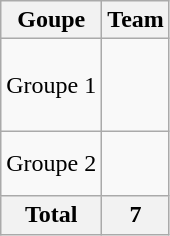<table class="wikitable">
<tr>
<th>Goupe</th>
<th>Team</th>
</tr>
<tr>
<td>Groupe 1</td>
<td><br><br><br></td>
</tr>
<tr>
<td>Groupe 2</td>
<td><br><br></td>
</tr>
<tr>
<th>Total</th>
<th>7</th>
</tr>
</table>
